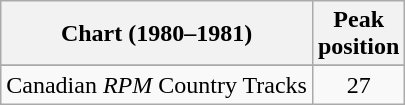<table class="wikitable sortable">
<tr>
<th align="left">Chart (1980–1981)</th>
<th align="center">Peak<br>position</th>
</tr>
<tr>
</tr>
<tr>
<td align="left">Canadian <em>RPM</em> Country Tracks</td>
<td align="center">27</td>
</tr>
</table>
